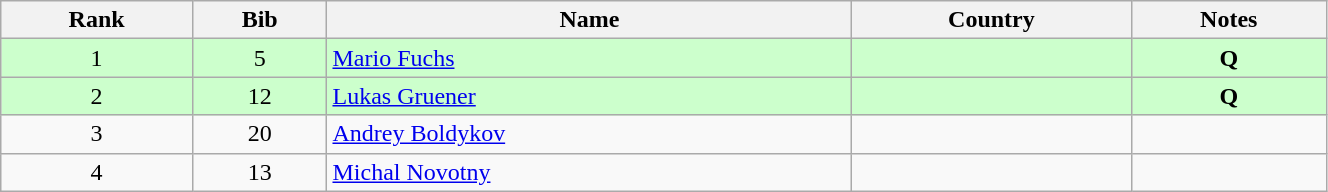<table class="wikitable" style="text-align:center;" width=70%>
<tr>
<th>Rank</th>
<th>Bib</th>
<th>Name</th>
<th>Country</th>
<th>Notes</th>
</tr>
<tr bgcolor="#ccffcc">
<td>1</td>
<td>5</td>
<td align=left><a href='#'>Mario Fuchs</a></td>
<td align=left></td>
<td><strong> Q</strong></td>
</tr>
<tr bgcolor="#ccffcc">
<td>2</td>
<td>12</td>
<td align=left><a href='#'>Lukas Gruener</a></td>
<td align=left></td>
<td><strong> Q</strong></td>
</tr>
<tr>
<td>3</td>
<td>20</td>
<td align=left><a href='#'>Andrey Boldykov</a></td>
<td align=left></td>
<td></td>
</tr>
<tr>
<td>4</td>
<td>13</td>
<td align=left><a href='#'>Michal Novotny</a></td>
<td align=left></td>
<td></td>
</tr>
</table>
